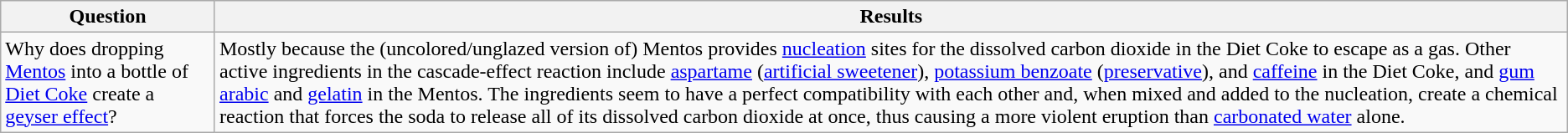<table class="wikitable plainrowheaders">
<tr>
<th>Question</th>
<th>Results</th>
</tr>
<tr>
<td>Why does dropping <a href='#'>Mentos</a> into a bottle of <a href='#'>Diet Coke</a> create a <a href='#'>geyser effect</a>?</td>
<td>Mostly because the (uncolored/unglazed version of) Mentos provides <a href='#'>nucleation</a> sites for the dissolved carbon dioxide in the Diet Coke to escape as a gas.  Other active ingredients in the cascade-effect reaction include <a href='#'>aspartame</a> (<a href='#'>artificial sweetener</a>), <a href='#'>potassium benzoate</a> (<a href='#'>preservative</a>), and <a href='#'>caffeine</a> in the Diet Coke, and <a href='#'>gum arabic</a> and <a href='#'>gelatin</a> in the Mentos. The ingredients seem to have a perfect compatibility with each other and, when mixed and added to the nucleation, create a chemical reaction that forces the soda to release all of its dissolved carbon dioxide at once, thus causing a more violent eruption than <a href='#'>carbonated water</a> alone.</td>
</tr>
</table>
